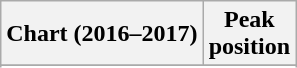<table class="wikitable sortable plainrowheaders">
<tr>
<th scope="col">Chart (2016–2017)</th>
<th scope="col">Peak<br>position</th>
</tr>
<tr>
</tr>
<tr>
</tr>
<tr>
</tr>
<tr>
</tr>
<tr>
</tr>
</table>
